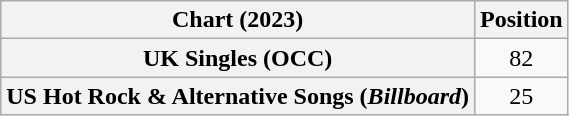<table class="wikitable sortable plainrowheaders" style="text-align: center">
<tr>
<th scope="col">Chart (2023)</th>
<th scope="col">Position</th>
</tr>
<tr>
<th scope="row">UK Singles (OCC)</th>
<td>82</td>
</tr>
<tr>
<th scope="row">US Hot Rock & Alternative Songs (<em>Billboard</em>)</th>
<td>25</td>
</tr>
</table>
